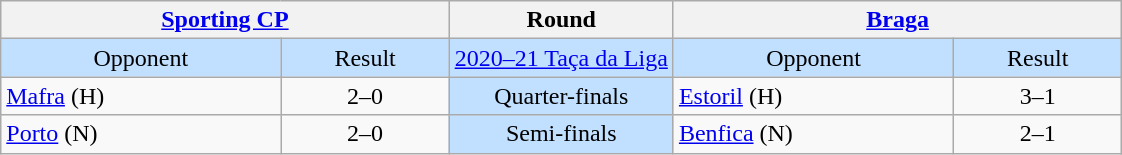<table class="wikitable" style="text-align:center; white-space:nowrap;">
<tr>
<th colspan="2"><a href='#'>Sporting CP</a></th>
<th>Round</th>
<th colspan="2"><a href='#'>Braga</a></th>
</tr>
<tr style="background:#C1E0FF;">
<td style="width:25%;">Opponent</td>
<td style="width:15%;">Result</td>
<td><a href='#'>2020–21 Taça da Liga</a></td>
<td style="width:25%;">Opponent</td>
<td style="width:15%;">Result</td>
</tr>
<tr>
<td style="text-align:left;"><a href='#'>Mafra</a> (H)</td>
<td>2–0</td>
<td style="background:#C1E0FF;">Quarter-finals</td>
<td style="text-align:left;"><a href='#'>Estoril</a> (H)</td>
<td>3–1</td>
</tr>
<tr>
<td style="text-align:left;"><a href='#'>Porto</a> (N)</td>
<td>2–0</td>
<td style="background:#C1E0FF;">Semi-finals</td>
<td style="text-align:left;"><a href='#'>Benfica</a> (N)</td>
<td>2–1</td>
</tr>
</table>
